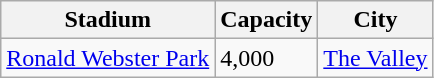<table class="wikitable sortable">
<tr>
<th>Stadium</th>
<th>Capacity</th>
<th>City</th>
</tr>
<tr>
<td><a href='#'>Ronald Webster Park</a></td>
<td>4,000</td>
<td><a href='#'>The Valley</a></td>
</tr>
</table>
